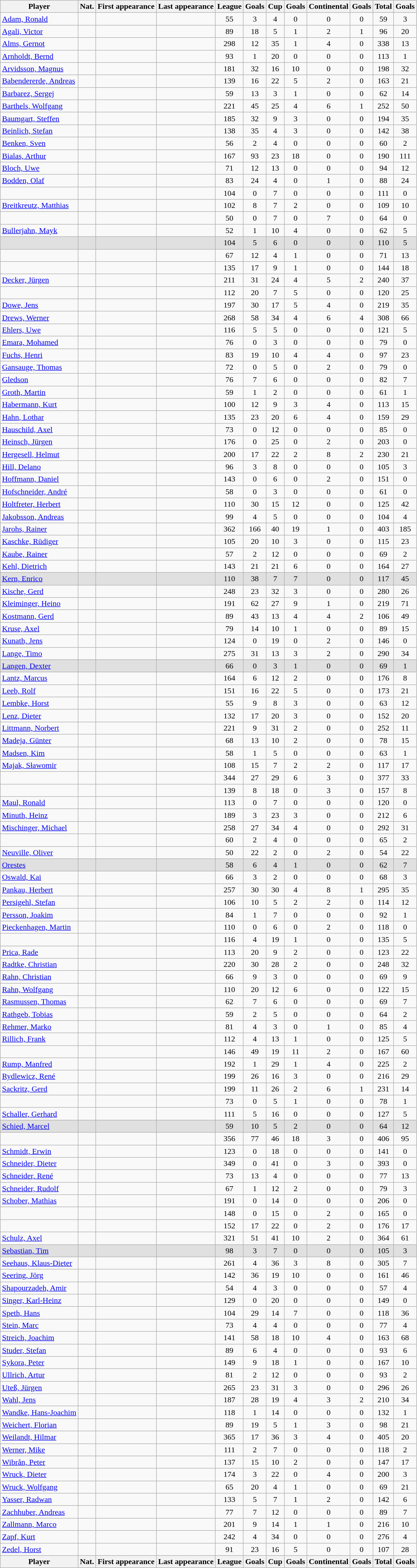<table class="wikitable sortable" style="text-align:center">
<tr>
<th>Player</th>
<th>Nat.</th>
<th>First appearance</th>
<th>Last appearance</th>
<th>League</th>
<th>Goals</th>
<th>Cup</th>
<th>Goals</th>
<th>Continental</th>
<th>Goals</th>
<th>Total</th>
<th>Goals</th>
</tr>
<tr>
<td align="left"><a href='#'>Adam, Ronald</a></td>
<td></td>
<td></td>
<td></td>
<td>55</td>
<td>3</td>
<td>4</td>
<td>0</td>
<td>0</td>
<td>0</td>
<td>59</td>
<td>3</td>
</tr>
<tr>
<td align="left"><a href='#'>Agali, Victor</a></td>
<td></td>
<td></td>
<td></td>
<td>89</td>
<td>18</td>
<td>5</td>
<td>1</td>
<td>2</td>
<td>1</td>
<td>96</td>
<td>20</td>
</tr>
<tr>
<td align="left"><a href='#'>Alms, Gernot</a></td>
<td></td>
<td></td>
<td></td>
<td>298</td>
<td>12</td>
<td>35</td>
<td>1</td>
<td>4</td>
<td>0</td>
<td>338 </td>
<td>13</td>
</tr>
<tr>
<td align="left"><a href='#'>Arnholdt, Bernd</a></td>
<td></td>
<td></td>
<td></td>
<td>93</td>
<td>1</td>
<td>20</td>
<td>0</td>
<td>0</td>
<td>0</td>
<td>113</td>
<td>1</td>
</tr>
<tr>
<td align="left"><a href='#'>Arvidsson, Magnus</a></td>
<td></td>
<td></td>
<td></td>
<td>181</td>
<td>32</td>
<td>16</td>
<td>10</td>
<td>0</td>
<td>0</td>
<td>198 </td>
<td>32</td>
</tr>
<tr>
<td align="left"><a href='#'>Babendererde, Andreas</a></td>
<td></td>
<td></td>
<td></td>
<td>139</td>
<td>16</td>
<td>22</td>
<td>5</td>
<td>2</td>
<td>0</td>
<td>163</td>
<td>21</td>
</tr>
<tr>
<td align="left"><a href='#'>Barbarez, Sergej</a></td>
<td></td>
<td></td>
<td></td>
<td>59</td>
<td>13</td>
<td>3</td>
<td>1</td>
<td>0</td>
<td>0</td>
<td>62</td>
<td>14</td>
</tr>
<tr>
<td align="left"><a href='#'>Barthels, Wolfgang</a></td>
<td></td>
<td></td>
<td></td>
<td>221</td>
<td>45</td>
<td>25</td>
<td>4</td>
<td>6</td>
<td>1</td>
<td>252</td>
<td>50</td>
</tr>
<tr>
<td align="left"><a href='#'>Baumgart, Steffen</a></td>
<td></td>
<td></td>
<td></td>
<td>185</td>
<td>32</td>
<td>9</td>
<td>3</td>
<td>0</td>
<td>0</td>
<td>194</td>
<td>35</td>
</tr>
<tr>
<td align="left"><a href='#'>Beinlich, Stefan</a></td>
<td></td>
<td></td>
<td></td>
<td>138</td>
<td>35</td>
<td>4</td>
<td>3</td>
<td>0</td>
<td>0</td>
<td>142</td>
<td>38</td>
</tr>
<tr>
<td align="left"><a href='#'>Benken, Sven</a></td>
<td></td>
<td></td>
<td></td>
<td>56</td>
<td>2</td>
<td>4</td>
<td>0</td>
<td>0</td>
<td>0</td>
<td>60</td>
<td>2</td>
</tr>
<tr>
<td align="left"><a href='#'>Bialas, Arthur</a></td>
<td></td>
<td></td>
<td></td>
<td>167</td>
<td>93</td>
<td>23</td>
<td>18</td>
<td>0</td>
<td>0</td>
<td>190</td>
<td>111</td>
</tr>
<tr>
<td align="left"><a href='#'>Bloch, Uwe</a></td>
<td></td>
<td></td>
<td></td>
<td>71</td>
<td>12</td>
<td>13</td>
<td>0</td>
<td>0</td>
<td>0</td>
<td>94</td>
<td>12</td>
</tr>
<tr>
<td align="left"><a href='#'>Bodden, Olaf</a></td>
<td></td>
<td></td>
<td></td>
<td>83</td>
<td>24</td>
<td>4</td>
<td>0</td>
<td>1</td>
<td>0</td>
<td>88</td>
<td>24</td>
</tr>
<tr>
<td align="left"></td>
<td></td>
<td></td>
<td></td>
<td>104</td>
<td>0</td>
<td>7</td>
<td>0</td>
<td>0</td>
<td>0</td>
<td>111</td>
<td>0</td>
</tr>
<tr>
<td align="left"><a href='#'>Breitkreutz, Matthias</a></td>
<td></td>
<td></td>
<td></td>
<td>102</td>
<td>8</td>
<td>7</td>
<td>2</td>
<td>0</td>
<td>0</td>
<td>109</td>
<td>10</td>
</tr>
<tr>
<td align="left"></td>
<td></td>
<td></td>
<td></td>
<td>50</td>
<td>0</td>
<td>7</td>
<td>0</td>
<td>7</td>
<td>0</td>
<td>64</td>
<td>0</td>
</tr>
<tr>
<td align="left"><a href='#'>Bullerjahn, Mayk</a></td>
<td></td>
<td></td>
<td></td>
<td>52</td>
<td>1</td>
<td>10</td>
<td>4</td>
<td>0</td>
<td>0</td>
<td>62</td>
<td>5</td>
</tr>
<tr style="background-color:#E0E0E0;">
<td align="left"></td>
<td></td>
<td></td>
<td></td>
<td>104</td>
<td>5</td>
<td>6</td>
<td>0</td>
<td>0</td>
<td>0</td>
<td>110</td>
<td>5</td>
</tr>
<tr>
<td align="left"></td>
<td></td>
<td></td>
<td></td>
<td>67</td>
<td>12</td>
<td>4</td>
<td>1</td>
<td>0</td>
<td>0</td>
<td>71</td>
<td>13</td>
</tr>
<tr>
<td align="left"></td>
<td></td>
<td></td>
<td></td>
<td>135</td>
<td>17</td>
<td>9</td>
<td>1</td>
<td>0</td>
<td>0</td>
<td>144</td>
<td>18</td>
</tr>
<tr>
<td align="left"><a href='#'>Decker, Jürgen</a></td>
<td></td>
<td></td>
<td></td>
<td>211</td>
<td>31</td>
<td>24</td>
<td>4</td>
<td>5</td>
<td>2</td>
<td>240</td>
<td>37</td>
</tr>
<tr>
<td align="left"></td>
<td></td>
<td></td>
<td></td>
<td>112</td>
<td>20</td>
<td>7</td>
<td>5</td>
<td>0</td>
<td>0</td>
<td>120 </td>
<td>25</td>
</tr>
<tr>
<td align="left"><a href='#'>Dowe, Jens</a></td>
<td></td>
<td></td>
<td></td>
<td>197</td>
<td>30</td>
<td>17</td>
<td>5</td>
<td>4</td>
<td>0</td>
<td>219 </td>
<td>35</td>
</tr>
<tr>
<td align="left"><a href='#'>Drews, Werner</a></td>
<td></td>
<td></td>
<td></td>
<td>268</td>
<td>58</td>
<td>34</td>
<td>4</td>
<td>6</td>
<td>4</td>
<td>308</td>
<td>66</td>
</tr>
<tr>
<td align="left"><a href='#'>Ehlers, Uwe</a></td>
<td></td>
<td></td>
<td></td>
<td>116</td>
<td>5</td>
<td>5</td>
<td>0</td>
<td>0</td>
<td>0</td>
<td>121</td>
<td>5</td>
</tr>
<tr>
<td align="left"><a href='#'>Emara, Mohamed</a></td>
<td></td>
<td></td>
<td></td>
<td>76</td>
<td>0</td>
<td>3</td>
<td>0</td>
<td>0</td>
<td>0</td>
<td>79</td>
<td>0</td>
</tr>
<tr>
<td align="left"><a href='#'>Fuchs, Henri</a></td>
<td></td>
<td></td>
<td></td>
<td>83</td>
<td>19</td>
<td>10</td>
<td>4</td>
<td>4</td>
<td>0</td>
<td>97</td>
<td>23</td>
</tr>
<tr>
<td align="left"><a href='#'>Gansauge, Thomas</a></td>
<td></td>
<td></td>
<td></td>
<td>72</td>
<td>0</td>
<td>5</td>
<td>0</td>
<td>2</td>
<td>0</td>
<td>79</td>
<td>0</td>
</tr>
<tr>
<td align="left"><a href='#'>Gledson</a></td>
<td></td>
<td></td>
<td></td>
<td>76</td>
<td>7</td>
<td>6</td>
<td>0</td>
<td>0</td>
<td>0</td>
<td>82</td>
<td>7</td>
</tr>
<tr>
<td align="left"><a href='#'>Groth, Martin</a></td>
<td></td>
<td></td>
<td></td>
<td>59</td>
<td>1</td>
<td>2</td>
<td>0</td>
<td>0</td>
<td>0</td>
<td>61</td>
<td>1</td>
</tr>
<tr>
<td align="left"><a href='#'>Habermann, Kurt</a></td>
<td></td>
<td></td>
<td></td>
<td>100</td>
<td>12</td>
<td>9</td>
<td>3</td>
<td>4</td>
<td>0</td>
<td>113</td>
<td>15</td>
</tr>
<tr>
<td align="left"><a href='#'>Hahn, Lothar</a></td>
<td></td>
<td></td>
<td></td>
<td>135</td>
<td>23</td>
<td>20</td>
<td>6</td>
<td>4</td>
<td>0</td>
<td>159</td>
<td>29</td>
</tr>
<tr>
<td align="left"><a href='#'>Hauschild, Axel</a></td>
<td></td>
<td></td>
<td></td>
<td>73</td>
<td>0</td>
<td>12</td>
<td>0</td>
<td>0</td>
<td>0</td>
<td>85</td>
<td>0</td>
</tr>
<tr>
<td align="left"><a href='#'>Heinsch, Jürgen</a></td>
<td></td>
<td></td>
<td></td>
<td>176</td>
<td>0</td>
<td>25</td>
<td>0</td>
<td>2</td>
<td>0</td>
<td>203</td>
<td>0</td>
</tr>
<tr>
<td align="left"><a href='#'>Hergesell, Helmut</a></td>
<td></td>
<td></td>
<td></td>
<td>200</td>
<td>17</td>
<td>22</td>
<td>2</td>
<td>8</td>
<td>2</td>
<td>230</td>
<td>21</td>
</tr>
<tr>
<td align="left"><a href='#'>Hill, Delano</a></td>
<td></td>
<td></td>
<td></td>
<td>96</td>
<td>3</td>
<td>8</td>
<td>0</td>
<td>0</td>
<td>0</td>
<td>105 </td>
<td>3</td>
</tr>
<tr>
<td align="left"><a href='#'>Hoffmann, Daniel</a></td>
<td></td>
<td></td>
<td></td>
<td>143</td>
<td>0</td>
<td>6</td>
<td>0</td>
<td>2</td>
<td>0</td>
<td>151</td>
<td>0</td>
</tr>
<tr>
<td align="left"><a href='#'>Hofschneider, André</a></td>
<td></td>
<td></td>
<td></td>
<td>58</td>
<td>0</td>
<td>3</td>
<td>0</td>
<td>0</td>
<td>0</td>
<td>61</td>
<td>0</td>
</tr>
<tr>
<td align="left"><a href='#'>Holtfreter, Herbert</a></td>
<td></td>
<td></td>
<td></td>
<td>110</td>
<td>30</td>
<td>15</td>
<td>12</td>
<td>0</td>
<td>0</td>
<td>125</td>
<td>42</td>
</tr>
<tr>
<td align="left"><a href='#'>Jakobsson, Andreas</a></td>
<td></td>
<td></td>
<td></td>
<td>99</td>
<td>4</td>
<td>5</td>
<td>0</td>
<td>0</td>
<td>0</td>
<td>104</td>
<td>4</td>
</tr>
<tr>
<td align="left"><a href='#'>Jarohs, Rainer</a></td>
<td></td>
<td></td>
<td></td>
<td>362</td>
<td>166</td>
<td>40</td>
<td>19</td>
<td>1</td>
<td>0</td>
<td>403</td>
<td>185</td>
</tr>
<tr>
<td align="left"><a href='#'>Kaschke, Rüdiger</a></td>
<td></td>
<td></td>
<td></td>
<td>105</td>
<td>20</td>
<td>10</td>
<td>3</td>
<td>0</td>
<td>0</td>
<td>115</td>
<td>23</td>
</tr>
<tr>
<td align="left"><a href='#'>Kaube, Rainer</a></td>
<td></td>
<td></td>
<td></td>
<td>57</td>
<td>2</td>
<td>12</td>
<td>0</td>
<td>0</td>
<td>0</td>
<td>69</td>
<td>2</td>
</tr>
<tr>
<td align="left"><a href='#'>Kehl, Dietrich</a></td>
<td></td>
<td></td>
<td></td>
<td>143</td>
<td>21</td>
<td>21</td>
<td>6</td>
<td>0</td>
<td>0</td>
<td>164</td>
<td>27</td>
</tr>
<tr style="background-color:#E0E0E0;">
<td align="left"><a href='#'>Kern, Enrico</a></td>
<td></td>
<td></td>
<td></td>
<td>110</td>
<td>38</td>
<td>7</td>
<td>7</td>
<td>0</td>
<td>0</td>
<td>117</td>
<td>45</td>
</tr>
<tr>
<td align="left"><a href='#'>Kische, Gerd</a></td>
<td></td>
<td></td>
<td></td>
<td>248</td>
<td>23</td>
<td>32</td>
<td>3</td>
<td>0</td>
<td>0</td>
<td>280</td>
<td>26</td>
</tr>
<tr>
<td align="left"><a href='#'>Kleiminger, Heino</a></td>
<td></td>
<td></td>
<td></td>
<td>191</td>
<td>62</td>
<td>27</td>
<td>9</td>
<td>1</td>
<td>0</td>
<td>219</td>
<td>71</td>
</tr>
<tr>
<td align="left"><a href='#'>Kostmann, Gerd</a></td>
<td></td>
<td></td>
<td></td>
<td>89</td>
<td>43</td>
<td>13</td>
<td>4</td>
<td>4</td>
<td>2</td>
<td>106</td>
<td>49</td>
</tr>
<tr>
<td align="left"><a href='#'>Kruse, Axel</a></td>
<td></td>
<td></td>
<td></td>
<td>79</td>
<td>14</td>
<td>10</td>
<td>1</td>
<td>0</td>
<td>0</td>
<td>89</td>
<td>15</td>
</tr>
<tr>
<td align="left"><a href='#'>Kunath, Jens</a></td>
<td></td>
<td></td>
<td></td>
<td>124</td>
<td>0</td>
<td>19</td>
<td>0</td>
<td>2</td>
<td>0</td>
<td>146 </td>
<td>0</td>
</tr>
<tr>
<td align="left"><a href='#'>Lange, Timo</a></td>
<td></td>
<td></td>
<td></td>
<td>275</td>
<td>31</td>
<td>13</td>
<td>3</td>
<td>2</td>
<td>0</td>
<td>290</td>
<td>34</td>
</tr>
<tr style="background-color:#E0E0E0;">
<td align="left"><a href='#'>Langen, Dexter</a></td>
<td></td>
<td></td>
<td></td>
<td>66</td>
<td>0</td>
<td>3</td>
<td>1</td>
<td>0</td>
<td>0</td>
<td>69</td>
<td>1</td>
</tr>
<tr>
<td align="left"><a href='#'>Lantz, Marcus</a></td>
<td></td>
<td></td>
<td></td>
<td>164</td>
<td>6</td>
<td>12</td>
<td>2</td>
<td>0</td>
<td>0</td>
<td>176</td>
<td>8</td>
</tr>
<tr>
<td align="left"><a href='#'>Leeb, Rolf</a></td>
<td></td>
<td></td>
<td></td>
<td>151</td>
<td>16</td>
<td>22</td>
<td>5</td>
<td>0</td>
<td>0</td>
<td>173</td>
<td>21</td>
</tr>
<tr>
<td align="left"><a href='#'>Lembke, Horst</a></td>
<td></td>
<td></td>
<td></td>
<td>55</td>
<td>9</td>
<td>8</td>
<td>3</td>
<td>0</td>
<td>0</td>
<td>63</td>
<td>12</td>
</tr>
<tr>
<td align="left"><a href='#'>Lenz, Dieter</a></td>
<td></td>
<td></td>
<td></td>
<td>132</td>
<td>17</td>
<td>20</td>
<td>3</td>
<td>0</td>
<td>0</td>
<td>152</td>
<td>20</td>
</tr>
<tr>
<td align="left"><a href='#'>Littmann, Norbert</a></td>
<td></td>
<td></td>
<td></td>
<td>221</td>
<td>9</td>
<td>31</td>
<td>2</td>
<td>0</td>
<td>0</td>
<td>252</td>
<td>11</td>
</tr>
<tr>
<td align="left"><a href='#'>Madeja, Günter</a></td>
<td></td>
<td></td>
<td></td>
<td>68</td>
<td>13</td>
<td>10</td>
<td>2</td>
<td>0</td>
<td>0</td>
<td>78</td>
<td>15</td>
</tr>
<tr>
<td align="left"><a href='#'>Madsen, Kim</a></td>
<td></td>
<td></td>
<td></td>
<td>58</td>
<td>1</td>
<td>5</td>
<td>0</td>
<td>0</td>
<td>0</td>
<td>63</td>
<td>1</td>
</tr>
<tr>
<td align="left"><a href='#'>Majak, Sławomir</a></td>
<td></td>
<td></td>
<td></td>
<td>108</td>
<td>15</td>
<td>7</td>
<td>2</td>
<td>2</td>
<td>0</td>
<td>117</td>
<td>17</td>
</tr>
<tr>
<td align="left"></td>
<td></td>
<td></td>
<td></td>
<td>344</td>
<td>27</td>
<td>29</td>
<td>6</td>
<td>3</td>
<td>0</td>
<td>377 </td>
<td>33</td>
</tr>
<tr>
<td align="left"></td>
<td></td>
<td></td>
<td></td>
<td>139</td>
<td>8</td>
<td>18</td>
<td>0</td>
<td>3</td>
<td>0</td>
<td>157</td>
<td>8</td>
</tr>
<tr>
<td align="left"><a href='#'>Maul, Ronald</a></td>
<td></td>
<td></td>
<td></td>
<td>113</td>
<td>0</td>
<td>7</td>
<td>0</td>
<td>0</td>
<td>0</td>
<td>120</td>
<td>0</td>
</tr>
<tr>
<td align="left"><a href='#'>Minuth, Heinz</a></td>
<td></td>
<td></td>
<td></td>
<td>189</td>
<td>3</td>
<td>23</td>
<td>3</td>
<td>0</td>
<td>0</td>
<td>212</td>
<td>6</td>
</tr>
<tr>
<td align="left"><a href='#'>Mischinger, Michael</a></td>
<td></td>
<td></td>
<td></td>
<td>258</td>
<td>27</td>
<td>34</td>
<td>4</td>
<td>0</td>
<td>0</td>
<td>292</td>
<td>31</td>
</tr>
<tr>
<td align="left"></td>
<td></td>
<td></td>
<td></td>
<td>60</td>
<td>2</td>
<td>4</td>
<td>0</td>
<td>0</td>
<td>0</td>
<td>65 </td>
<td>2</td>
</tr>
<tr>
<td align="left"><a href='#'>Neuville, Oliver</a></td>
<td></td>
<td></td>
<td></td>
<td>50</td>
<td>22</td>
<td>2</td>
<td>0</td>
<td>2</td>
<td>0</td>
<td>54</td>
<td>22</td>
</tr>
<tr style="background-color:#E0E0E0;">
<td align="left"><a href='#'>Orestes</a></td>
<td></td>
<td></td>
<td></td>
<td>58</td>
<td>6</td>
<td>4</td>
<td>1</td>
<td>0</td>
<td>0</td>
<td>62 </td>
<td>7</td>
</tr>
<tr>
<td align="left"><a href='#'>Oswald, Kai</a></td>
<td></td>
<td></td>
<td></td>
<td>66</td>
<td>3</td>
<td>2</td>
<td>0</td>
<td>0</td>
<td>0</td>
<td>68</td>
<td>3</td>
</tr>
<tr>
<td align="left"><a href='#'>Pankau, Herbert</a></td>
<td></td>
<td></td>
<td></td>
<td>257</td>
<td>30</td>
<td>30</td>
<td>4</td>
<td>8</td>
<td>1</td>
<td>295</td>
<td>35</td>
</tr>
<tr>
<td align="left"><a href='#'>Persigehl, Stefan</a></td>
<td></td>
<td></td>
<td></td>
<td>106</td>
<td>10</td>
<td>5</td>
<td>2</td>
<td>2</td>
<td>0</td>
<td>114 </td>
<td>12</td>
</tr>
<tr>
<td align="left"><a href='#'>Persson, Joakim</a></td>
<td></td>
<td></td>
<td></td>
<td>84</td>
<td>1</td>
<td>7</td>
<td>0</td>
<td>0</td>
<td>0</td>
<td>92 </td>
<td>1</td>
</tr>
<tr>
<td align="left"><a href='#'>Pieckenhagen, Martin</a></td>
<td></td>
<td></td>
<td></td>
<td>110</td>
<td>0</td>
<td>6</td>
<td>0</td>
<td>2</td>
<td>0</td>
<td>118</td>
<td>0</td>
</tr>
<tr>
<td align="left"></td>
<td></td>
<td></td>
<td></td>
<td>116</td>
<td>4</td>
<td>19</td>
<td>1</td>
<td>0</td>
<td>0</td>
<td>135</td>
<td>5</td>
</tr>
<tr>
<td align="left"><a href='#'>Prica, Rade</a></td>
<td></td>
<td></td>
<td></td>
<td>113</td>
<td>20</td>
<td>9</td>
<td>2</td>
<td>0</td>
<td>0</td>
<td>123 </td>
<td>22</td>
</tr>
<tr>
<td align="left"><a href='#'>Radtke, Christian</a></td>
<td></td>
<td></td>
<td></td>
<td>220</td>
<td>30</td>
<td>28</td>
<td>2</td>
<td>0</td>
<td>0</td>
<td>248</td>
<td>32</td>
</tr>
<tr>
<td align="left"><a href='#'>Rahn, Christian</a></td>
<td></td>
<td></td>
<td></td>
<td>66</td>
<td>9</td>
<td>3</td>
<td>0</td>
<td>0</td>
<td>0</td>
<td>69</td>
<td>9</td>
</tr>
<tr>
<td align="left"><a href='#'>Rahn, Wolfgang</a></td>
<td></td>
<td></td>
<td></td>
<td>110</td>
<td>20</td>
<td>12</td>
<td>6</td>
<td>0</td>
<td>0</td>
<td>122</td>
<td>15</td>
</tr>
<tr>
<td align="left"><a href='#'>Rasmussen, Thomas</a></td>
<td></td>
<td></td>
<td></td>
<td>62</td>
<td>7</td>
<td>6</td>
<td>0</td>
<td>0</td>
<td>0</td>
<td>69 </td>
<td>7</td>
</tr>
<tr>
<td align="left"><a href='#'>Rathgeb, Tobias</a></td>
<td></td>
<td></td>
<td></td>
<td>59</td>
<td>2</td>
<td>5</td>
<td>0</td>
<td>0</td>
<td>0</td>
<td>64</td>
<td>2</td>
</tr>
<tr>
<td align="left"><a href='#'>Rehmer, Marko</a></td>
<td></td>
<td></td>
<td></td>
<td>81</td>
<td>4</td>
<td>3</td>
<td>0</td>
<td>1</td>
<td>0</td>
<td>85</td>
<td>4</td>
</tr>
<tr>
<td align="left"><a href='#'>Rillich, Frank</a></td>
<td></td>
<td></td>
<td></td>
<td>112</td>
<td>4</td>
<td>13</td>
<td>1</td>
<td>0</td>
<td>0</td>
<td>125</td>
<td>5</td>
</tr>
<tr>
<td align="left"></td>
<td></td>
<td></td>
<td></td>
<td>146</td>
<td>49</td>
<td>19</td>
<td>11</td>
<td>2</td>
<td>0</td>
<td>167</td>
<td>60</td>
</tr>
<tr>
<td align="left"><a href='#'>Rump, Manfred</a></td>
<td></td>
<td></td>
<td></td>
<td>192</td>
<td>1</td>
<td>29</td>
<td>1</td>
<td>4</td>
<td>0</td>
<td>225</td>
<td>2</td>
</tr>
<tr>
<td align="left"><a href='#'>Rydlewicz, René</a></td>
<td></td>
<td></td>
<td></td>
<td>199</td>
<td>26</td>
<td>16</td>
<td>3</td>
<td>0</td>
<td>0</td>
<td>216 </td>
<td>29</td>
</tr>
<tr>
<td align="left"><a href='#'>Sackritz, Gerd</a></td>
<td></td>
<td></td>
<td></td>
<td>199</td>
<td>11</td>
<td>26</td>
<td>2</td>
<td>6</td>
<td>1</td>
<td>231</td>
<td>14</td>
</tr>
<tr>
<td align="left"></td>
<td></td>
<td></td>
<td></td>
<td>73</td>
<td>0</td>
<td>5</td>
<td>1</td>
<td>0</td>
<td>0</td>
<td>78</td>
<td>1</td>
</tr>
<tr>
<td align="left"><a href='#'>Schaller, Gerhard</a></td>
<td></td>
<td></td>
<td></td>
<td>111</td>
<td>5</td>
<td>16</td>
<td>0</td>
<td>0</td>
<td>0</td>
<td>127</td>
<td>5</td>
</tr>
<tr style="background-color:#E0E0E0;">
<td align="left"><a href='#'>Schied, Marcel</a></td>
<td></td>
<td></td>
<td></td>
<td>59</td>
<td>10</td>
<td>5</td>
<td>2</td>
<td>0</td>
<td>0</td>
<td>64</td>
<td>12</td>
</tr>
<tr>
<td align="left"></td>
<td></td>
<td></td>
<td></td>
<td>356</td>
<td>77</td>
<td>46</td>
<td>18</td>
<td>3</td>
<td>0</td>
<td>406 </td>
<td>95</td>
</tr>
<tr>
<td align="left"><a href='#'>Schmidt, Erwin</a></td>
<td></td>
<td></td>
<td></td>
<td>123</td>
<td>0</td>
<td>18</td>
<td>0</td>
<td>0</td>
<td>0</td>
<td>141</td>
<td>0</td>
</tr>
<tr>
<td align="left"><a href='#'>Schneider, Dieter</a></td>
<td></td>
<td></td>
<td></td>
<td>349</td>
<td>0</td>
<td>41</td>
<td>0</td>
<td>3</td>
<td>0</td>
<td>393</td>
<td>0</td>
</tr>
<tr>
<td align="left"><a href='#'>Schneider, René</a></td>
<td></td>
<td></td>
<td></td>
<td>73</td>
<td>13</td>
<td>4</td>
<td>0</td>
<td>0</td>
<td>0</td>
<td>77</td>
<td>13</td>
</tr>
<tr>
<td align="left"><a href='#'>Schneider, Rudolf</a></td>
<td></td>
<td></td>
<td></td>
<td>67</td>
<td>1</td>
<td>12</td>
<td>2</td>
<td>0</td>
<td>0</td>
<td>79</td>
<td>3</td>
</tr>
<tr>
<td align="left"><a href='#'>Schober, Mathias</a></td>
<td></td>
<td></td>
<td></td>
<td>191</td>
<td>0</td>
<td>14</td>
<td>0</td>
<td>0</td>
<td>0</td>
<td>206 </td>
<td>0</td>
</tr>
<tr>
<td align="left"></td>
<td></td>
<td></td>
<td></td>
<td>148</td>
<td>0</td>
<td>15</td>
<td>0</td>
<td>2</td>
<td>0</td>
<td>165</td>
<td>0</td>
</tr>
<tr>
<td align="left"></td>
<td></td>
<td></td>
<td></td>
<td>152</td>
<td>17</td>
<td>22</td>
<td>0</td>
<td>2</td>
<td>0</td>
<td>176</td>
<td>17</td>
</tr>
<tr>
<td align="left"><a href='#'>Schulz, Axel</a></td>
<td></td>
<td></td>
<td></td>
<td>321</td>
<td>51</td>
<td>41</td>
<td>10</td>
<td>2</td>
<td>0</td>
<td>364</td>
<td>61</td>
</tr>
<tr style="background-color:#E0E0E0;">
<td align="left"><a href='#'>Sebastian, Tim</a></td>
<td></td>
<td></td>
<td></td>
<td>98</td>
<td>3</td>
<td>7</td>
<td>0</td>
<td>0</td>
<td>0</td>
<td>105</td>
<td>3</td>
</tr>
<tr>
<td align="left"><a href='#'>Seehaus, Klaus-Dieter</a></td>
<td></td>
<td></td>
<td></td>
<td>261</td>
<td>4</td>
<td>36</td>
<td>3</td>
<td>8</td>
<td>0</td>
<td>305</td>
<td>7</td>
</tr>
<tr>
<td align="left"><a href='#'>Seering, Jörg</a></td>
<td></td>
<td></td>
<td></td>
<td>142</td>
<td>36</td>
<td>19</td>
<td>10</td>
<td>0</td>
<td>0</td>
<td>161</td>
<td>46</td>
</tr>
<tr>
<td align="left"><a href='#'>Shapourzadeh, Amir</a></td>
<td></td>
<td></td>
<td></td>
<td>54</td>
<td>4</td>
<td>3</td>
<td>0</td>
<td>0</td>
<td>0</td>
<td>57</td>
<td>4</td>
</tr>
<tr>
<td align="left"><a href='#'>Singer, Karl-Heinz</a></td>
<td></td>
<td></td>
<td></td>
<td>129</td>
<td>0</td>
<td>20</td>
<td>0</td>
<td>0</td>
<td>0</td>
<td>149</td>
<td>0</td>
</tr>
<tr>
<td align="left"><a href='#'>Speth, Hans</a></td>
<td></td>
<td></td>
<td></td>
<td>104</td>
<td>29</td>
<td>14</td>
<td>7</td>
<td>0</td>
<td>0</td>
<td>118</td>
<td>36</td>
</tr>
<tr>
<td align="left"><a href='#'>Stein, Marc</a></td>
<td></td>
<td></td>
<td></td>
<td>73</td>
<td>4</td>
<td>4</td>
<td>0</td>
<td>0</td>
<td>0</td>
<td>77</td>
<td>4</td>
</tr>
<tr>
<td align="left"><a href='#'>Streich, Joachim</a></td>
<td></td>
<td></td>
<td></td>
<td>141</td>
<td>58</td>
<td>18</td>
<td>10</td>
<td>4</td>
<td>0</td>
<td>163</td>
<td>68</td>
</tr>
<tr>
<td align="left"><a href='#'>Studer, Stefan</a></td>
<td></td>
<td></td>
<td></td>
<td>89</td>
<td>6</td>
<td>4</td>
<td>0</td>
<td>0</td>
<td>0</td>
<td>93</td>
<td>6</td>
</tr>
<tr>
<td align="left"><a href='#'>Sykora, Peter</a></td>
<td></td>
<td></td>
<td></td>
<td>149</td>
<td>9</td>
<td>18</td>
<td>1</td>
<td>0</td>
<td>0</td>
<td>167</td>
<td>10</td>
</tr>
<tr>
<td align="left"><a href='#'>Ullrich, Artur</a></td>
<td></td>
<td></td>
<td></td>
<td>81</td>
<td>2</td>
<td>12</td>
<td>0</td>
<td>0</td>
<td>0</td>
<td>93</td>
<td>2</td>
</tr>
<tr>
<td align="left"><a href='#'>Uteß, Jürgen</a></td>
<td></td>
<td></td>
<td></td>
<td>265</td>
<td>23</td>
<td>31</td>
<td>3</td>
<td>0</td>
<td>0</td>
<td>296</td>
<td>26</td>
</tr>
<tr>
<td align="left"><a href='#'>Wahl, Jens</a></td>
<td></td>
<td></td>
<td></td>
<td>187</td>
<td>28</td>
<td>19</td>
<td>4</td>
<td>3</td>
<td>2</td>
<td>210 </td>
<td>34</td>
</tr>
<tr>
<td align="left"><a href='#'>Wandke, Hans-Joachim</a></td>
<td></td>
<td></td>
<td></td>
<td>118</td>
<td>1</td>
<td>14</td>
<td>0</td>
<td>0</td>
<td>0</td>
<td>132</td>
<td>1</td>
</tr>
<tr>
<td align="left"><a href='#'>Weichert, Florian</a></td>
<td></td>
<td></td>
<td></td>
<td>89</td>
<td>19</td>
<td>5</td>
<td>1</td>
<td>3</td>
<td>0</td>
<td>98 </td>
<td>21 </td>
</tr>
<tr>
<td align="left"><a href='#'>Weilandt, Hilmar</a></td>
<td></td>
<td></td>
<td></td>
<td>365</td>
<td>17</td>
<td>36</td>
<td>3</td>
<td>4</td>
<td>0</td>
<td>405</td>
<td>20</td>
</tr>
<tr>
<td align="left"><a href='#'>Werner, Mike</a></td>
<td></td>
<td></td>
<td></td>
<td>111</td>
<td>2</td>
<td>7</td>
<td>0</td>
<td>0</td>
<td>0</td>
<td>118</td>
<td>2</td>
</tr>
<tr>
<td align="left"><a href='#'>Wibrån, Peter</a></td>
<td></td>
<td></td>
<td></td>
<td>137</td>
<td>15</td>
<td>10</td>
<td>2</td>
<td>0</td>
<td>0</td>
<td>147</td>
<td>17</td>
</tr>
<tr>
<td align="left"><a href='#'>Wruck, Dieter</a></td>
<td></td>
<td></td>
<td></td>
<td>174</td>
<td>3</td>
<td>22</td>
<td>0</td>
<td>4</td>
<td>0</td>
<td>200</td>
<td>3</td>
</tr>
<tr>
<td align="left"><a href='#'>Wruck, Wolfgang</a></td>
<td></td>
<td></td>
<td></td>
<td>65</td>
<td>20</td>
<td>4</td>
<td>1</td>
<td>0</td>
<td>0</td>
<td>69</td>
<td>21</td>
</tr>
<tr>
<td align="left"><a href='#'>Yasser, Radwan</a></td>
<td></td>
<td></td>
<td></td>
<td>133</td>
<td>5</td>
<td>7</td>
<td>1</td>
<td>2</td>
<td>0</td>
<td>142</td>
<td>6</td>
</tr>
<tr>
<td align="left"><a href='#'>Zachhuber, Andreas</a></td>
<td></td>
<td></td>
<td></td>
<td>77</td>
<td>7</td>
<td>12</td>
<td>0</td>
<td>0</td>
<td>0</td>
<td>89</td>
<td>7</td>
</tr>
<tr>
<td align="left"><a href='#'>Zallmann, Marco</a></td>
<td></td>
<td></td>
<td></td>
<td>201</td>
<td>9</td>
<td>14</td>
<td>1</td>
<td>1</td>
<td>0</td>
<td>216</td>
<td>10</td>
</tr>
<tr>
<td align="left"><a href='#'>Zapf, Kurt</a></td>
<td></td>
<td></td>
<td></td>
<td>242</td>
<td>4</td>
<td>34</td>
<td>0</td>
<td>0</td>
<td>0</td>
<td>276</td>
<td>4</td>
</tr>
<tr>
<td align="left"><a href='#'>Zedel, Horst</a></td>
<td></td>
<td></td>
<td></td>
<td>91</td>
<td>23</td>
<td>16</td>
<td>5</td>
<td>0</td>
<td>0</td>
<td>107</td>
<td>28</td>
</tr>
<tr class="sortbottom">
<th>Player</th>
<th>Nat.</th>
<th>First appearance</th>
<th>Last appearance</th>
<th>League</th>
<th>Goals</th>
<th>Cup</th>
<th>Goals</th>
<th>Continental</th>
<th>Goals</th>
<th>Total</th>
<th>Goals</th>
</tr>
</table>
